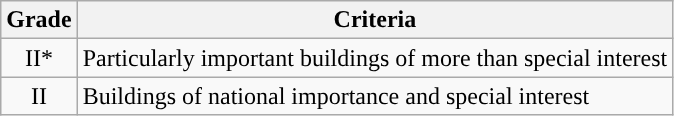<table class="wikitable">
<tr>
<th>Grade</th>
<th>Criteria</th>
</tr>
<tr>
<td align="center" >II*</td>
<td>Particularly important buildings of more than special interest</td>
</tr>
<tr>
<td align="center" >II</td>
<td>Buildings of national importance and special interest</td>
</tr>
</table>
